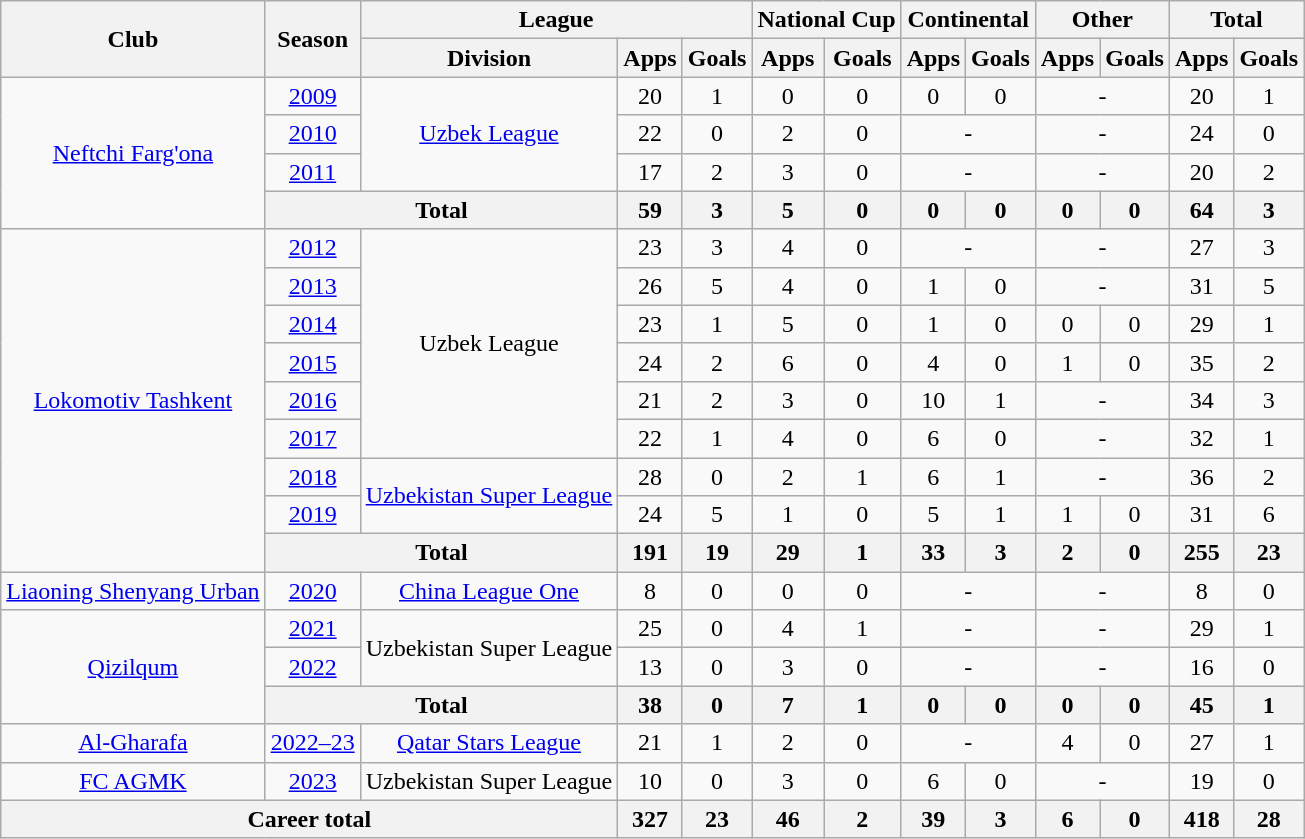<table class="wikitable" style="text-align: center">
<tr>
<th rowspan="2">Club</th>
<th rowspan="2">Season</th>
<th colspan="3">League</th>
<th colspan="2">National Cup</th>
<th colspan="2">Continental</th>
<th colspan="2">Other</th>
<th colspan="2">Total</th>
</tr>
<tr>
<th>Division</th>
<th>Apps</th>
<th>Goals</th>
<th>Apps</th>
<th>Goals</th>
<th>Apps</th>
<th>Goals</th>
<th>Apps</th>
<th>Goals</th>
<th>Apps</th>
<th>Goals</th>
</tr>
<tr>
<td rowspan=4><a href='#'>Neftchi Farg'ona</a></td>
<td><a href='#'>2009</a></td>
<td rowspan=3><a href='#'>Uzbek League</a></td>
<td>20</td>
<td>1</td>
<td>0</td>
<td>0</td>
<td>0</td>
<td>0</td>
<td colspan="2">-</td>
<td>20</td>
<td>1</td>
</tr>
<tr>
<td><a href='#'>2010</a></td>
<td>22</td>
<td>0</td>
<td>2</td>
<td>0</td>
<td colspan="2">-</td>
<td colspan="2">-</td>
<td>24</td>
<td>0</td>
</tr>
<tr>
<td><a href='#'>2011</a></td>
<td>17</td>
<td>2</td>
<td>3</td>
<td>0</td>
<td colspan="2">-</td>
<td colspan="2">-</td>
<td>20</td>
<td>2</td>
</tr>
<tr>
<th colspan=2>Total</th>
<th>59</th>
<th>3</th>
<th>5</th>
<th>0</th>
<th>0</th>
<th>0</th>
<th>0</th>
<th>0</th>
<th>64</th>
<th>3</th>
</tr>
<tr>
<td rowspan=9><a href='#'>Lokomotiv Tashkent</a></td>
<td><a href='#'>2012</a></td>
<td rowspan=6>Uzbek League</td>
<td>23</td>
<td>3</td>
<td>4</td>
<td>0</td>
<td colspan="2">-</td>
<td colspan="2">-</td>
<td>27</td>
<td>3</td>
</tr>
<tr>
<td><a href='#'>2013</a></td>
<td>26</td>
<td>5</td>
<td>4</td>
<td>0</td>
<td>1</td>
<td>0</td>
<td colspan="2">-</td>
<td>31</td>
<td>5</td>
</tr>
<tr>
<td><a href='#'>2014</a></td>
<td>23</td>
<td>1</td>
<td>5</td>
<td>0</td>
<td>1</td>
<td>0</td>
<td>0</td>
<td>0</td>
<td>29</td>
<td>1</td>
</tr>
<tr>
<td><a href='#'>2015</a></td>
<td>24</td>
<td>2</td>
<td>6</td>
<td>0</td>
<td>4</td>
<td>0</td>
<td>1</td>
<td>0</td>
<td>35</td>
<td>2</td>
</tr>
<tr>
<td><a href='#'>2016</a></td>
<td>21</td>
<td>2</td>
<td>3</td>
<td>0</td>
<td>10</td>
<td>1</td>
<td colspan="2">-</td>
<td>34</td>
<td>3</td>
</tr>
<tr>
<td><a href='#'>2017</a></td>
<td>22</td>
<td>1</td>
<td>4</td>
<td>0</td>
<td>6</td>
<td>0</td>
<td colspan="2">-</td>
<td>32</td>
<td>1</td>
</tr>
<tr>
<td><a href='#'>2018</a></td>
<td rowspan=2><a href='#'>Uzbekistan Super League</a></td>
<td>28</td>
<td>0</td>
<td>2</td>
<td>1</td>
<td>6</td>
<td>1</td>
<td colspan="2">-</td>
<td>36</td>
<td>2</td>
</tr>
<tr>
<td><a href='#'>2019</a></td>
<td>24</td>
<td>5</td>
<td>1</td>
<td>0</td>
<td>5</td>
<td>1</td>
<td>1</td>
<td>0</td>
<td>31</td>
<td>6</td>
</tr>
<tr>
<th colspan=2>Total</th>
<th>191</th>
<th>19</th>
<th>29</th>
<th>1</th>
<th>33</th>
<th>3</th>
<th>2</th>
<th>0</th>
<th>255</th>
<th>23</th>
</tr>
<tr>
<td><a href='#'>Liaoning Shenyang Urban</a></td>
<td><a href='#'>2020</a></td>
<td><a href='#'>China League One</a></td>
<td>8</td>
<td>0</td>
<td>0</td>
<td>0</td>
<td colspan="2">-</td>
<td colspan="2">-</td>
<td>8</td>
<td>0</td>
</tr>
<tr>
<td rowspan=3><a href='#'>Qizilqum</a></td>
<td><a href='#'>2021</a></td>
<td rowspan=2>Uzbekistan Super League</td>
<td>25</td>
<td>0</td>
<td>4</td>
<td>1</td>
<td colspan="2">-</td>
<td colspan="2">-</td>
<td>29</td>
<td>1</td>
</tr>
<tr>
<td><a href='#'>2022</a></td>
<td>13</td>
<td>0</td>
<td>3</td>
<td>0</td>
<td colspan="2">-</td>
<td colspan="2">-</td>
<td>16</td>
<td>0</td>
</tr>
<tr>
<th colspan=2>Total</th>
<th>38</th>
<th>0</th>
<th>7</th>
<th>1</th>
<th>0</th>
<th>0</th>
<th>0</th>
<th>0</th>
<th>45</th>
<th>1</th>
</tr>
<tr>
<td><a href='#'>Al-Gharafa</a></td>
<td><a href='#'>2022–23</a></td>
<td><a href='#'>Qatar Stars League</a></td>
<td>21</td>
<td>1</td>
<td>2</td>
<td>0</td>
<td colspan="2">-</td>
<td>4</td>
<td>0</td>
<td>27</td>
<td>1</td>
</tr>
<tr>
<td><a href='#'>FC AGMK</a></td>
<td><a href='#'>2023</a></td>
<td>Uzbekistan Super League</td>
<td>10</td>
<td>0</td>
<td>3</td>
<td>0</td>
<td>6</td>
<td>0</td>
<td colspan="2">-</td>
<td>19</td>
<td>0</td>
</tr>
<tr>
<th colspan=3>Career total</th>
<th>327</th>
<th>23</th>
<th>46</th>
<th>2</th>
<th>39</th>
<th>3</th>
<th>6</th>
<th>0</th>
<th>418</th>
<th>28</th>
</tr>
</table>
